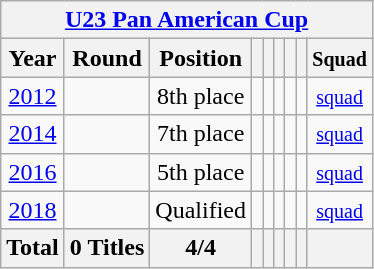<table class="wikitable" style="text-align: center;">
<tr>
<th colspan=9><a href='#'>U23 Pan American Cup</a></th>
</tr>
<tr>
<th>Year</th>
<th>Round</th>
<th>Position</th>
<th></th>
<th></th>
<th></th>
<th></th>
<th></th>
<th><small>Squad</small></th>
</tr>
<tr>
<td> <a href='#'>2012</a></td>
<td></td>
<td>8th place</td>
<td></td>
<td></td>
<td></td>
<td></td>
<td></td>
<td><small><a href='#'>squad</a></small></td>
</tr>
<tr>
<td> <a href='#'>2014</a></td>
<td></td>
<td>7th place</td>
<td></td>
<td></td>
<td></td>
<td></td>
<td></td>
<td><small><a href='#'>squad</a></small></td>
</tr>
<tr>
<td> <a href='#'>2016</a></td>
<td></td>
<td>5th place</td>
<td></td>
<td></td>
<td></td>
<td></td>
<td></td>
<td><small><a href='#'>squad</a></small></td>
</tr>
<tr>
<td> <a href='#'>2018</a></td>
<td></td>
<td>Qualified</td>
<td></td>
<td></td>
<td></td>
<td></td>
<td></td>
<td><small><a href='#'>squad</a></small></td>
</tr>
<tr>
<th>Total</th>
<th>0 Titles</th>
<th>4/4</th>
<th></th>
<th></th>
<th></th>
<th></th>
<th></th>
<th></th>
</tr>
</table>
